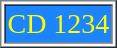<table border="1">
<tr ---- size="40">
<td style="background:#1a85ff; font-size: 14pt; color: yellow">CD 1234</td>
</tr>
</table>
